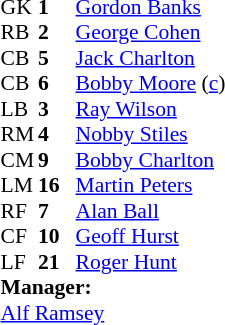<table style="font-size:90%; margin:0.2em auto;" cellspacing="0" cellpadding="0">
<tr>
<th width="25"></th>
<th width="25"></th>
</tr>
<tr>
<td>GK</td>
<td><strong>1</strong></td>
<td><a href='#'>Gordon Banks</a></td>
</tr>
<tr>
<td>RB</td>
<td><strong>2</strong></td>
<td><a href='#'>George Cohen</a></td>
</tr>
<tr>
<td>CB</td>
<td><strong>5</strong></td>
<td><a href='#'>Jack Charlton</a></td>
</tr>
<tr>
<td>CB</td>
<td><strong>6</strong></td>
<td><a href='#'>Bobby Moore</a> (<a href='#'>c</a>)</td>
</tr>
<tr>
<td>LB</td>
<td><strong>3</strong></td>
<td><a href='#'>Ray Wilson</a></td>
</tr>
<tr>
<td>RM</td>
<td><strong>4</strong></td>
<td><a href='#'>Nobby Stiles</a></td>
</tr>
<tr>
<td>CM</td>
<td><strong>9</strong></td>
<td><a href='#'>Bobby Charlton</a></td>
</tr>
<tr>
<td>LM</td>
<td><strong>16</strong></td>
<td><a href='#'>Martin Peters</a></td>
</tr>
<tr>
<td>RF</td>
<td><strong>7</strong></td>
<td><a href='#'>Alan Ball</a></td>
</tr>
<tr>
<td>CF</td>
<td><strong>10</strong></td>
<td><a href='#'>Geoff Hurst</a></td>
</tr>
<tr>
<td>LF</td>
<td><strong>21</strong></td>
<td><a href='#'>Roger Hunt</a></td>
</tr>
<tr>
<td colspan=3><strong>Manager:</strong></td>
</tr>
<tr>
<td colspan=3><a href='#'>Alf Ramsey</a></td>
</tr>
</table>
